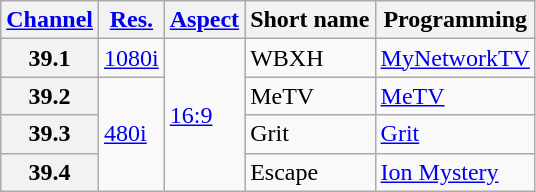<table class="wikitable">
<tr>
<th><a href='#'>Channel</a></th>
<th><a href='#'>Res.</a></th>
<th><a href='#'>Aspect</a></th>
<th>Short name</th>
<th>Programming</th>
</tr>
<tr>
<th scope = "row">39.1</th>
<td><a href='#'>1080i</a></td>
<td rowspan=4><a href='#'>16:9</a></td>
<td>WBXH</td>
<td><a href='#'>MyNetworkTV</a></td>
</tr>
<tr>
<th scope = "row">39.2</th>
<td rowspan=3><a href='#'>480i</a></td>
<td>MeTV</td>
<td><a href='#'>MeTV</a></td>
</tr>
<tr>
<th scope = "row">39.3</th>
<td>Grit</td>
<td><a href='#'>Grit</a></td>
</tr>
<tr>
<th scope = "row">39.4</th>
<td>Escape</td>
<td><a href='#'>Ion Mystery</a></td>
</tr>
</table>
